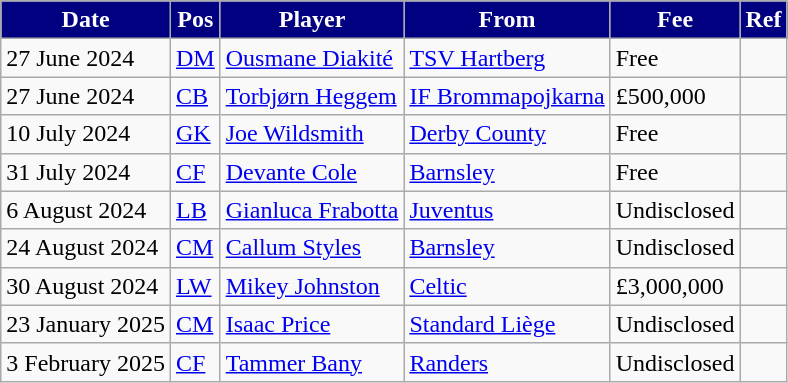<table class="wikitable plainrowheaders sortable">
<tr>
<th style="background:#000080; color:white;">Date</th>
<th style="background:#000080; color:white;">Pos</th>
<th style="background:#000080; color:white;">Player</th>
<th style="background:#000080; color:white;">From</th>
<th style="background:#000080; color:white;">Fee</th>
<th style="background:#000080; color:white;">Ref</th>
</tr>
<tr>
<td>27 June 2024</td>
<td><a href='#'>DM</a></td>
<td> <a href='#'>Ousmane Diakité</a></td>
<td> <a href='#'>TSV Hartberg</a></td>
<td>Free</td>
<td></td>
</tr>
<tr>
<td>27 June 2024</td>
<td><a href='#'>CB</a></td>
<td> <a href='#'>Torbjørn Heggem</a></td>
<td> <a href='#'>IF Brommapojkarna</a></td>
<td>£500,000</td>
<td></td>
</tr>
<tr>
<td>10 July 2024</td>
<td><a href='#'>GK</a></td>
<td> <a href='#'>Joe Wildsmith</a></td>
<td> <a href='#'>Derby County</a></td>
<td>Free</td>
<td></td>
</tr>
<tr>
<td>31 July 2024</td>
<td><a href='#'>CF</a></td>
<td> <a href='#'>Devante Cole</a></td>
<td> <a href='#'>Barnsley</a></td>
<td>Free</td>
<td></td>
</tr>
<tr>
<td>6 August 2024</td>
<td><a href='#'>LB</a></td>
<td> <a href='#'>Gianluca Frabotta</a></td>
<td> <a href='#'>Juventus</a></td>
<td>Undisclosed</td>
<td></td>
</tr>
<tr>
<td>24 August 2024</td>
<td><a href='#'>CM</a></td>
<td> <a href='#'>Callum Styles</a></td>
<td> <a href='#'>Barnsley</a></td>
<td>Undisclosed</td>
<td></td>
</tr>
<tr>
<td>30 August 2024</td>
<td><a href='#'>LW</a></td>
<td> <a href='#'>Mikey Johnston</a></td>
<td> <a href='#'>Celtic</a></td>
<td>£3,000,000</td>
<td></td>
</tr>
<tr>
<td>23 January 2025</td>
<td><a href='#'>CM</a></td>
<td> <a href='#'>Isaac Price</a></td>
<td> <a href='#'>Standard Liège</a></td>
<td>Undisclosed</td>
<td></td>
</tr>
<tr>
<td>3 February 2025</td>
<td><a href='#'>CF</a></td>
<td> <a href='#'>Tammer Bany</a></td>
<td> <a href='#'>Randers</a></td>
<td>Undisclosed</td>
<td></td>
</tr>
</table>
